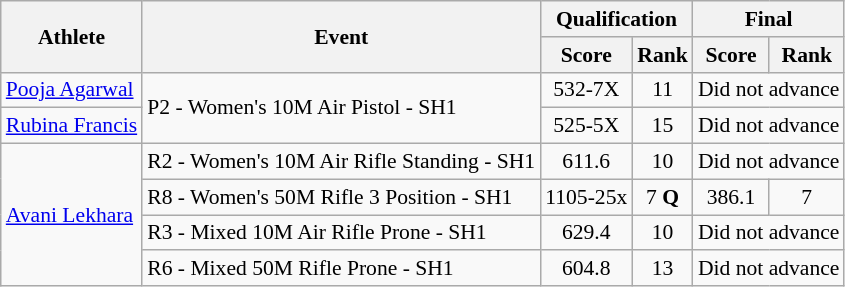<table class="wikitable" style="text-align:center; font-size:90%">
<tr>
<th rowspan="2">Athlete</th>
<th rowspan="2">Event</th>
<th colspan="2">Qualification</th>
<th colspan="2">Final</th>
</tr>
<tr>
<th>Score</th>
<th>Rank</th>
<th>Score</th>
<th>Rank</th>
</tr>
<tr>
<td align=left><a href='#'>Pooja Agarwal</a></td>
<td align=left rowspan="2">P2 - Women's 10M Air Pistol - SH1</td>
<td>532-7X</td>
<td>11</td>
<td colspan="2">Did not advance</td>
</tr>
<tr>
<td align=left><a href='#'>Rubina Francis</a></td>
<td>525-5X</td>
<td>15</td>
<td colspan="2">Did not advance</td>
</tr>
<tr>
<td align=left rowspan=4><a href='#'>Avani Lekhara</a></td>
<td align=left>R2 - Women's 10M Air Rifle Standing - SH1</td>
<td>611.6</td>
<td>10</td>
<td colspan="2">Did not advance</td>
</tr>
<tr>
<td align=left>R8 - Women's 50M Rifle 3 Position - SH1</td>
<td>1105-25x</td>
<td>7 <strong>Q</strong></td>
<td>386.1</td>
<td>7</td>
</tr>
<tr>
<td align=left>R3 - Mixed 10M Air Rifle Prone - SH1</td>
<td>629.4</td>
<td>10</td>
<td colspan="2">Did not advance</td>
</tr>
<tr>
<td align=left>R6 - Mixed 50M Rifle Prone - SH1</td>
<td>604.8</td>
<td>13</td>
<td colspan="2">Did not advance</td>
</tr>
</table>
